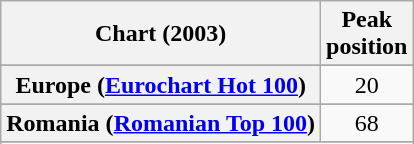<table class="wikitable sortable plainrowheaders" style="text-align:center">
<tr>
<th>Chart (2003)</th>
<th>Peak<br>position</th>
</tr>
<tr>
</tr>
<tr>
</tr>
<tr>
<th scope="row">Europe (<a href='#'>Eurochart Hot 100</a>)</th>
<td>20</td>
</tr>
<tr>
</tr>
<tr>
</tr>
<tr>
</tr>
<tr>
<th scope="row">Romania (<a href='#'>Romanian Top 100</a>)</th>
<td>68</td>
</tr>
<tr>
</tr>
<tr>
</tr>
<tr>
</tr>
<tr>
</tr>
<tr>
</tr>
<tr>
</tr>
<tr>
</tr>
</table>
